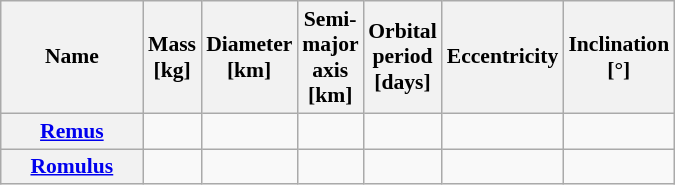<table class="wikitable" style="font-size: 0.9em; width: 450px;">
<tr>
<th width=90>Name</th>
<th>Mass [kg]</th>
<th>Diameter [km]</th>
<th>Semi-major axis [km]</th>
<th>Orbital period [days]</th>
<th>Eccentricity</th>
<th>Inclination [°]</th>
</tr>
<tr>
<th><a href='#'>Remus</a></th>
<td></td>
<td></td>
<td></td>
<td></td>
<td></td>
<td></td>
</tr>
<tr>
<th><a href='#'>Romulus</a></th>
<td></td>
<td></td>
<td></td>
<td></td>
<td></td>
<td></td>
</tr>
</table>
